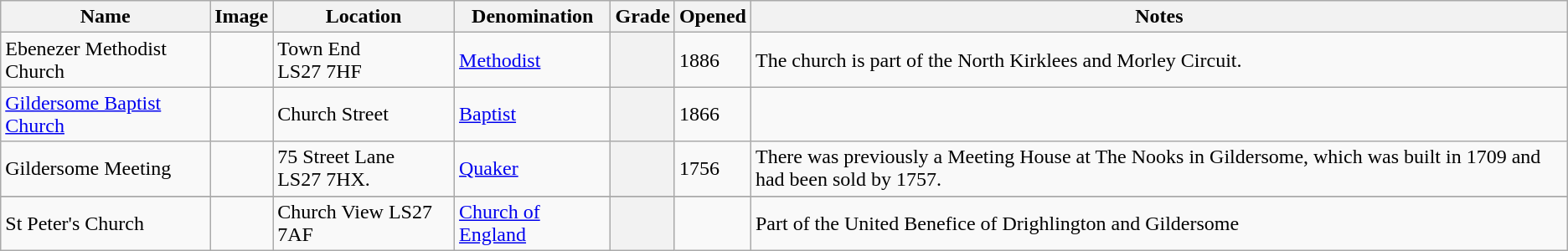<table class="wikitable sortable">
<tr>
<th>Name</th>
<th class="unsortable">Image</th>
<th>Location</th>
<th>Denomination</th>
<th>Grade</th>
<th>Opened</th>
<th class="unsortable">Notes</th>
</tr>
<tr>
<td>Ebenezer Methodist Church </td>
<td></td>
<td>Town End<br>LS27 7HF</td>
<td><a href='#'>Methodist</a></td>
<th></th>
<td>1886</td>
<td>The church is part of the North Kirklees and Morley Circuit.</td>
</tr>
<tr>
<td><a href='#'>Gildersome Baptist Church</a></td>
<td></td>
<td>Church Street</td>
<td><a href='#'>Baptist</a></td>
<th></th>
<td>1866</td>
<td></td>
</tr>
<tr>
<td>Gildersome Meeting </td>
<td></td>
<td>75 Street Lane<br>LS27 7HX.</td>
<td><a href='#'>Quaker</a></td>
<th></th>
<td>1756</td>
<td>There was previously a Meeting House at The Nooks in Gildersome, which was built in 1709 and had been sold by 1757.</td>
</tr>
<tr>
</tr>
<tr>
<td>St Peter's Church</td>
<td></td>
<td>Church View LS27 7AF</td>
<td><a href='#'>Church of England</a></td>
<th></th>
<td></td>
<td>Part of the United Benefice of Drighlington and Gildersome </td>
</tr>
</table>
